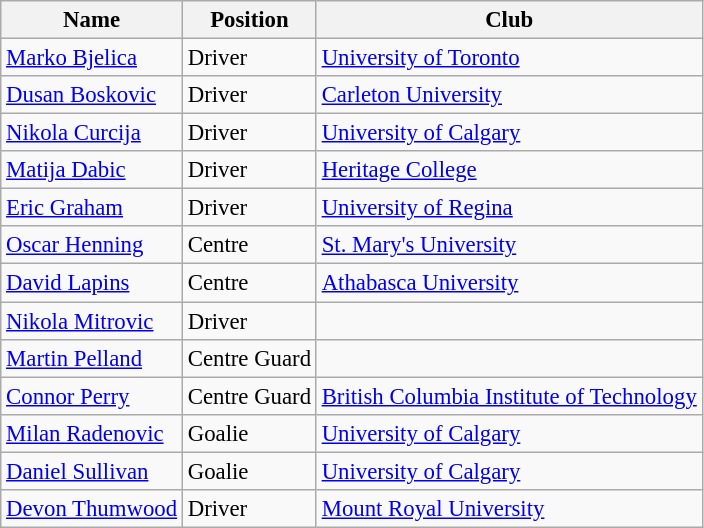<table class="wikitable sortable" style="font-size:95%;">
<tr>
<th>Name</th>
<th>Position</th>
<th>Club</th>
</tr>
<tr>
<td><a href='#'>Marko Bjelica</a></td>
<td>Driver</td>
<td><a href='#'>University of Toronto</a></td>
</tr>
<tr>
<td><a href='#'>Dusan Boskovic</a></td>
<td>Driver</td>
<td><a href='#'>Carleton University</a></td>
</tr>
<tr>
<td><a href='#'>Nikola Curcija</a></td>
<td>Driver</td>
<td><a href='#'>University of Calgary</a></td>
</tr>
<tr>
<td><a href='#'>Matija Dabic</a></td>
<td>Driver</td>
<td><a href='#'>Heritage College</a></td>
</tr>
<tr>
<td><a href='#'>Eric Graham</a></td>
<td>Driver</td>
<td><a href='#'>University of Regina</a></td>
</tr>
<tr>
<td><a href='#'>Oscar Henning</a></td>
<td>Centre</td>
<td><a href='#'>St. Mary's University</a></td>
</tr>
<tr>
<td><a href='#'>David Lapins</a></td>
<td>Centre</td>
<td><a href='#'>Athabasca University</a></td>
</tr>
<tr>
<td><a href='#'>Nikola Mitrovic</a></td>
<td>Driver</td>
<td></td>
</tr>
<tr>
<td><a href='#'>Martin Pelland</a></td>
<td>Centre Guard</td>
<td></td>
</tr>
<tr>
<td><a href='#'>Connor Perry</a></td>
<td>Centre Guard</td>
<td><a href='#'>British Columbia Institute of Technology</a></td>
</tr>
<tr>
<td><a href='#'>Milan Radenovic</a></td>
<td>Goalie</td>
<td><a href='#'>University of Calgary</a></td>
</tr>
<tr>
<td><a href='#'>Daniel Sullivan</a></td>
<td>Goalie</td>
<td><a href='#'>University of Calgary</a></td>
</tr>
<tr>
<td><a href='#'>Devon Thumwood</a></td>
<td>Driver</td>
<td><a href='#'>Mount Royal University</a></td>
</tr>
</table>
